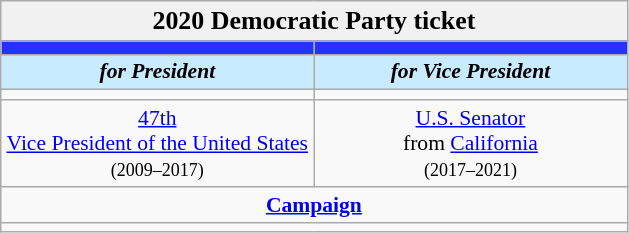<table class="wikitable" style="font-size:90%;text-align:center">
<tr>
<td style="background:#f1f1f1" colspan="30"><big><strong>2020 Democratic Party ticket </strong></big></td>
</tr>
<tr>
<th style="width:3em;font-size:135%;background:#2633FF;width:200px"><a href='#'></a></th>
<th style="width:3em;font-size:135%;background:#2633FF;width:200px"><a href='#'></a></th>
</tr>
<tr>
<td style="width:3em;font-size:100%;color:#000;background:#C8EBFF;width:200px"><strong><em>for President</em></strong></td>
<td style="width:3em;font-size:100%;color:#000;background:#C8EBFF;width:200px"><strong><em>for Vice President</em></strong></td>
</tr>
<tr>
<td></td>
<td></td>
</tr>
<tr>
<td><a href='#'>47th</a><br><a href='#'>Vice President of the United States</a><br><small>(2009–2017)</small></td>
<td><a href='#'>U.S. Senator</a><br>from <a href='#'>California</a><br><small>(2017–2021)</small></td>
</tr>
<tr>
<td colspan=2><strong><a href='#'>Campaign</a></strong></td>
</tr>
<tr>
<td colspan=2></td>
</tr>
</table>
